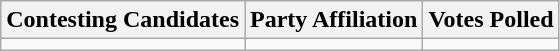<table class="wikitable sortable">
<tr>
<th>Contesting Candidates</th>
<th>Party Affiliation</th>
<th>Votes Polled</th>
</tr>
<tr>
<td></td>
<td></td>
<td></td>
</tr>
</table>
